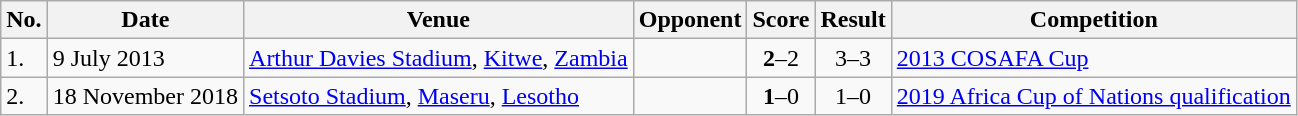<table class="wikitable" style="font-size:100%;">
<tr>
<th>No.</th>
<th>Date</th>
<th>Venue</th>
<th>Opponent</th>
<th>Score</th>
<th>Result</th>
<th>Competition</th>
</tr>
<tr>
<td>1.</td>
<td>9 July 2013</td>
<td><a href='#'>Arthur Davies Stadium</a>, <a href='#'>Kitwe</a>, <a href='#'>Zambia</a></td>
<td></td>
<td align=center><strong>2</strong>–2</td>
<td align=center>3–3</td>
<td><a href='#'>2013 COSAFA Cup</a></td>
</tr>
<tr>
<td>2.</td>
<td>18 November 2018</td>
<td><a href='#'>Setsoto Stadium</a>, <a href='#'>Maseru</a>, <a href='#'>Lesotho</a></td>
<td></td>
<td align=center><strong>1</strong>–0</td>
<td align=center>1–0</td>
<td><a href='#'>2019 Africa Cup of Nations qualification</a></td>
</tr>
</table>
